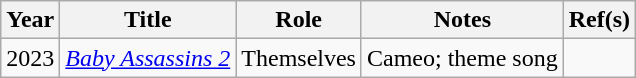<table class="wikitable">
<tr>
<th>Year</th>
<th>Title</th>
<th>Role</th>
<th>Notes</th>
<th>Ref(s)</th>
</tr>
<tr>
<td>2023</td>
<td><em><a href='#'>Baby Assassins 2</a></em></td>
<td>Themselves</td>
<td>Cameo; theme song</td>
<td></td>
</tr>
</table>
